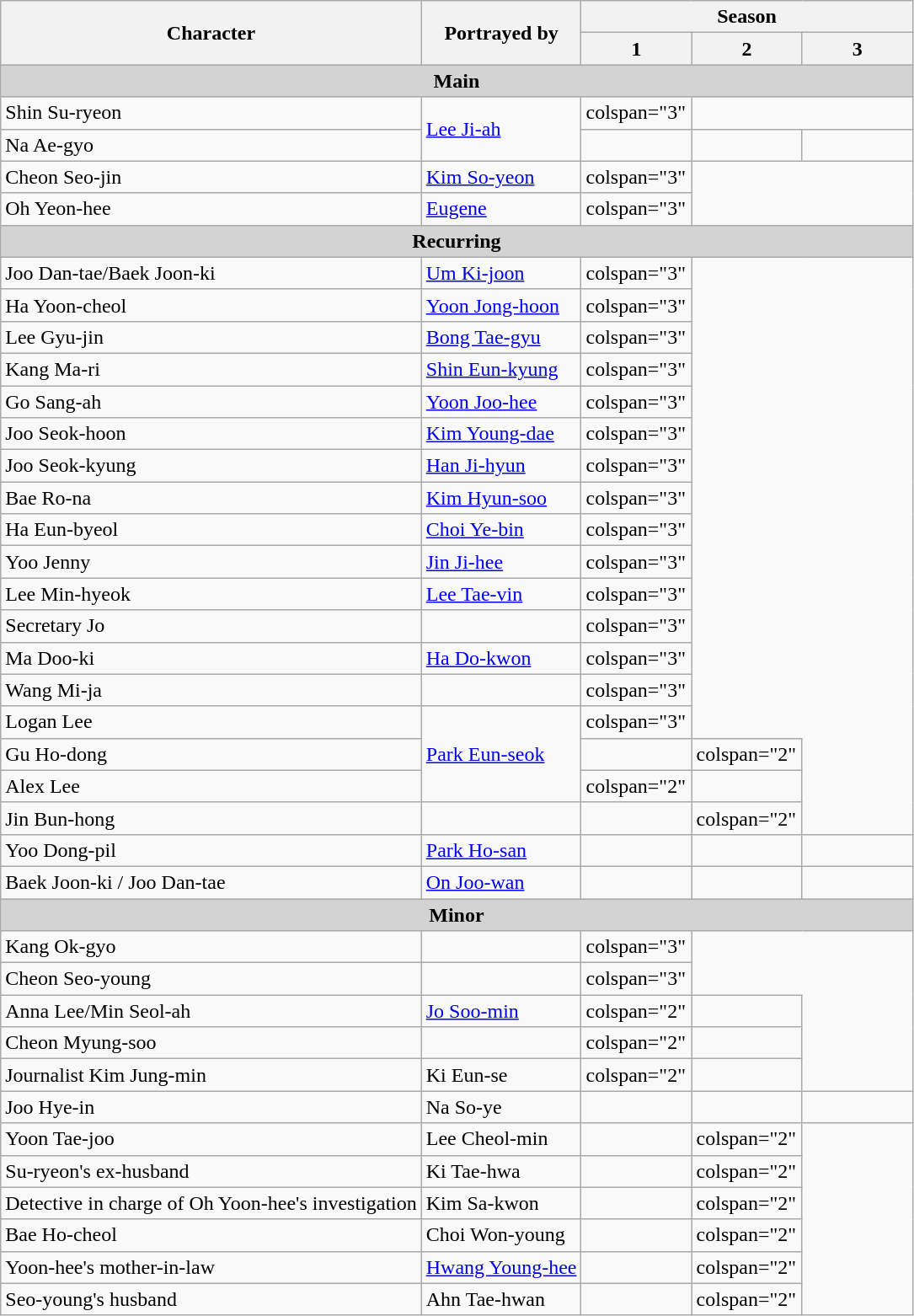<table class="wikitable" style="table-layout:fixed">
<tr>
<th scope="col" rowspan="2">Character</th>
<th scope="col" rowspan="2">Portrayed by</th>
<th scope="col" colspan="3">Season</th>
</tr>
<tr>
<th scope="col" style="width:5em">1</th>
<th scope="col" style="width:5em">2</th>
<th scope="col" style="width:5em">3</th>
</tr>
<tr>
<th scope="col" colspan="5" style="background:lightgray">Main</th>
</tr>
<tr>
<td>Shin Su-ryeon</td>
<td rowspan="2"><a href='#'>Lee Ji-ah</a></td>
<td>colspan="3" </td>
</tr>
<tr>
<td>Na Ae-gyo</td>
<td></td>
<td></td>
<td></td>
</tr>
<tr>
<td>Cheon Seo-jin</td>
<td><a href='#'>Kim So-yeon</a></td>
<td>colspan="3" </td>
</tr>
<tr>
<td>Oh Yeon-hee</td>
<td><a href='#'>Eugene</a></td>
<td>colspan="3" </td>
</tr>
<tr>
<th scope="col" colspan="5" style="background:lightgray">Recurring</th>
</tr>
<tr>
<td>Joo Dan-tae/Baek Joon-ki</td>
<td><a href='#'>Um Ki-joon</a></td>
<td>colspan="3" </td>
</tr>
<tr>
<td>Ha Yoon-cheol</td>
<td><a href='#'>Yoon Jong-hoon</a></td>
<td>colspan="3" </td>
</tr>
<tr>
<td>Lee Gyu-jin</td>
<td><a href='#'>Bong Tae-gyu</a></td>
<td>colspan="3" </td>
</tr>
<tr>
<td>Kang Ma-ri</td>
<td><a href='#'>Shin Eun-kyung</a></td>
<td>colspan="3" </td>
</tr>
<tr>
<td>Go Sang-ah</td>
<td><a href='#'>Yoon Joo-hee</a></td>
<td>colspan="3" </td>
</tr>
<tr>
<td>Joo Seok-hoon</td>
<td><a href='#'>Kim Young-dae</a></td>
<td>colspan="3" </td>
</tr>
<tr>
<td>Joo Seok-kyung</td>
<td><a href='#'>Han Ji-hyun</a></td>
<td>colspan="3" </td>
</tr>
<tr>
<td>Bae Ro-na</td>
<td><a href='#'>Kim Hyun-soo</a></td>
<td>colspan="3" </td>
</tr>
<tr>
<td>Ha Eun-byeol</td>
<td><a href='#'>Choi Ye-bin</a></td>
<td>colspan="3" </td>
</tr>
<tr>
<td>Yoo Jenny</td>
<td><a href='#'>Jin Ji-hee</a></td>
<td>colspan="3" </td>
</tr>
<tr>
<td>Lee Min-hyeok</td>
<td><a href='#'>Lee Tae-vin</a></td>
<td>colspan="3" </td>
</tr>
<tr>
<td>Secretary Jo</td>
<td></td>
<td>colspan="3" </td>
</tr>
<tr>
<td>Ma Doo-ki</td>
<td><a href='#'>Ha Do-kwon</a></td>
<td>colspan="3" </td>
</tr>
<tr>
<td>Wang Mi-ja</td>
<td></td>
<td>colspan="3" </td>
</tr>
<tr>
<td>Logan Lee</td>
<td rowspan="3"><a href='#'>Park Eun-seok</a></td>
<td>colspan="3" </td>
</tr>
<tr>
<td>Gu Ho-dong</td>
<td></td>
<td>colspan="2" </td>
</tr>
<tr>
<td>Alex Lee</td>
<td>colspan="2" </td>
<td></td>
</tr>
<tr>
<td>Jin Bun-hong</td>
<td></td>
<td></td>
<td>colspan="2" </td>
</tr>
<tr>
<td>Yoo Dong-pil</td>
<td><a href='#'>Park Ho-san</a></td>
<td></td>
<td></td>
<td></td>
</tr>
<tr>
<td>Baek Joon-ki / Joo Dan-tae</td>
<td><a href='#'>On Joo-wan</a></td>
<td></td>
<td></td>
<td></td>
</tr>
<tr>
<th scope="col" colspan="5" style="background:lightgray">Minor<br></th>
</tr>
<tr>
<td>Kang Ok-gyo</td>
<td></td>
<td>colspan="3" </td>
</tr>
<tr>
<td>Cheon Seo-young</td>
<td></td>
<td>colspan="3" </td>
</tr>
<tr>
<td>Anna Lee/Min Seol-ah</td>
<td><a href='#'>Jo Soo-min</a></td>
<td>colspan="2" </td>
<td></td>
</tr>
<tr>
<td>Cheon Myung-soo</td>
<td></td>
<td>colspan="2" </td>
<td></td>
</tr>
<tr>
<td>Journalist Kim Jung-min</td>
<td>Ki Eun-se</td>
<td>colspan="2" </td>
<td></td>
</tr>
<tr>
<td>Joo Hye-in</td>
<td>Na So-ye</td>
<td></td>
<td></td>
<td></td>
</tr>
<tr>
<td>Yoon Tae-joo</td>
<td>Lee Cheol-min</td>
<td></td>
<td>colspan="2" </td>
</tr>
<tr>
<td>Su-ryeon's ex-husband</td>
<td>Ki Tae-hwa</td>
<td></td>
<td>colspan="2" </td>
</tr>
<tr>
<td>Detective in charge of Oh Yoon-hee's investigation</td>
<td>Kim Sa-kwon</td>
<td></td>
<td>colspan="2" </td>
</tr>
<tr>
<td>Bae Ho-cheol</td>
<td>Choi Won-young</td>
<td></td>
<td>colspan="2" </td>
</tr>
<tr>
<td>Yoon-hee's mother-in-law</td>
<td><a href='#'>Hwang Young-hee</a></td>
<td></td>
<td>colspan="2" </td>
</tr>
<tr>
<td>Seo-young's husband</td>
<td>Ahn Tae-hwan</td>
<td></td>
<td>colspan="2" </td>
</tr>
</table>
